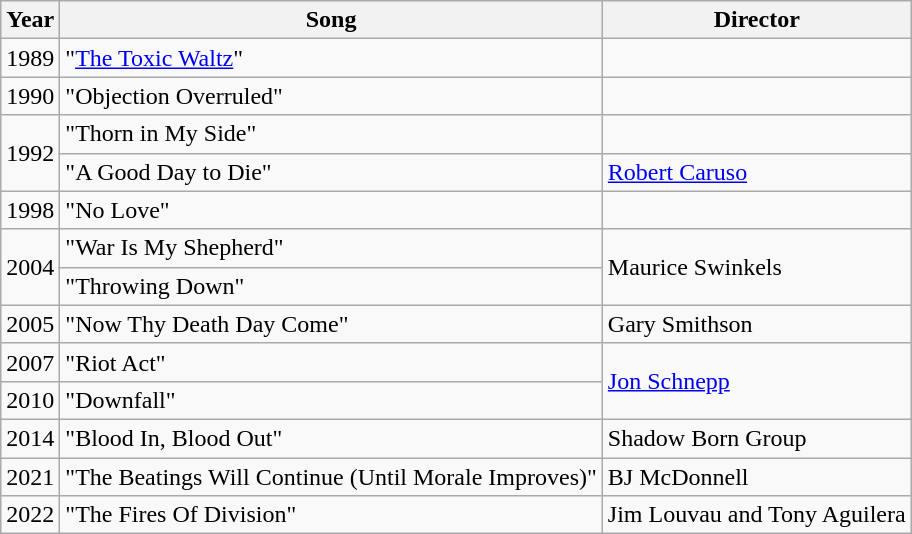<table class="wikitable">
<tr>
<th>Year</th>
<th>Song</th>
<th>Director</th>
</tr>
<tr>
<td align="center">1989</td>
<td>"<a href='#'>The Toxic Waltz</a>"</td>
<td></td>
</tr>
<tr>
<td align="center">1990</td>
<td>"Objection Overruled"</td>
<td></td>
</tr>
<tr>
<td align="center" rowspan="2">1992</td>
<td>"Thorn in My Side"</td>
<td></td>
</tr>
<tr>
<td>"A Good Day to Die"</td>
<td><a href='#'>Robert Caruso</a></td>
</tr>
<tr>
<td align="center">1998</td>
<td>"No Love"</td>
<td></td>
</tr>
<tr>
<td align="center" rowspan="2">2004</td>
<td>"War Is My Shepherd"</td>
<td rowspan="2">Maurice Swinkels</td>
</tr>
<tr>
<td>"Throwing Down"</td>
</tr>
<tr>
<td align="center">2005</td>
<td>"Now Thy Death Day Come"</td>
<td>Gary Smithson</td>
</tr>
<tr>
<td align="center">2007</td>
<td>"Riot Act"</td>
<td rowspan="2"><a href='#'>Jon Schnepp</a></td>
</tr>
<tr>
<td align="center">2010</td>
<td>"Downfall"</td>
</tr>
<tr>
<td align="center">2014</td>
<td>"Blood In, Blood Out"</td>
<td>Shadow Born Group</td>
</tr>
<tr>
<td align="center">2021</td>
<td>"The Beatings Will Continue (Until Morale Improves)"</td>
<td>BJ McDonnell</td>
</tr>
<tr>
<td align="center">2022</td>
<td>"The Fires Of Division"</td>
<td>Jim Louvau and Tony Aguilera</td>
</tr>
</table>
